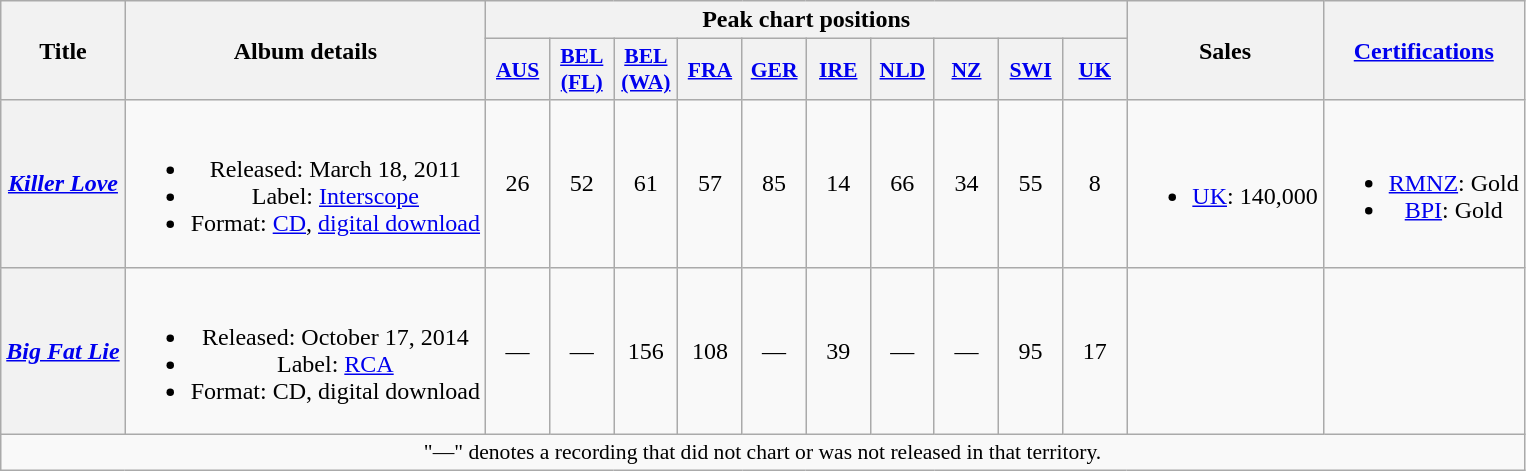<table class="wikitable plainrowheaders" style="text-align:center;">
<tr>
<th scope="col" rowspan="2">Title</th>
<th scope="col" rowspan="2">Album details</th>
<th scope="col" colspan="10">Peak chart positions</th>
<th scope="col" rowspan="2">Sales</th>
<th scope="col" rowspan="2"><a href='#'>Certifications</a></th>
</tr>
<tr>
<th scope="col" style="width:2.5em;font-size:90%;"><a href='#'>AUS</a><br></th>
<th scope="col" style="width:2.5em;font-size:90%;"><a href='#'>BEL<br>(FL)</a><br></th>
<th scope="col" style="width:2.5em;font-size:90%;"><a href='#'>BEL<br>(WA)</a><br></th>
<th scope="col" style="width:2.5em;font-size:90%;"><a href='#'>FRA</a><br></th>
<th scope="col" style="width:2.5em;font-size:90%;"><a href='#'>GER</a><br></th>
<th scope="col" style="width:2.5em;font-size:90%;"><a href='#'>IRE</a><br></th>
<th scope="col" style="width:2.5em;font-size:90%;"><a href='#'>NLD</a><br></th>
<th scope="col" style="width:2.5em;font-size:90%;"><a href='#'>NZ</a><br></th>
<th scope="col" style="width:2.5em;font-size:90%;"><a href='#'>SWI</a><br></th>
<th scope="col" style="width:2.5em;font-size:90%;"><a href='#'>UK</a><br></th>
</tr>
<tr>
<th scope="row"><em><a href='#'>Killer Love</a></em></th>
<td><br><ul><li>Released: March 18, 2011</li><li>Label: <a href='#'>Interscope</a></li><li>Format: <a href='#'>CD</a>, <a href='#'>digital download</a></li></ul></td>
<td>26</td>
<td>52</td>
<td>61</td>
<td>57</td>
<td>85</td>
<td>14</td>
<td>66</td>
<td>34</td>
<td>55</td>
<td>8</td>
<td><br><ul><li><a href='#'>UK</a>: 140,000</li></ul></td>
<td><br><ul><li><a href='#'>RMNZ</a>: Gold</li><li><a href='#'>BPI</a>: Gold</li></ul></td>
</tr>
<tr>
<th scope="row"><em><a href='#'>Big Fat Lie</a></em></th>
<td><br><ul><li>Released: October 17, 2014</li><li>Label: <a href='#'>RCA</a></li><li>Format: CD, digital download</li></ul></td>
<td>—</td>
<td>—</td>
<td>156</td>
<td>108</td>
<td>—</td>
<td>39</td>
<td>—</td>
<td>—</td>
<td>95</td>
<td>17</td>
<td></td>
<td></td>
</tr>
<tr>
<td colspan="14" style="font-size:90%">"—" denotes a recording that did not chart or was not released in that territory.</td>
</tr>
</table>
